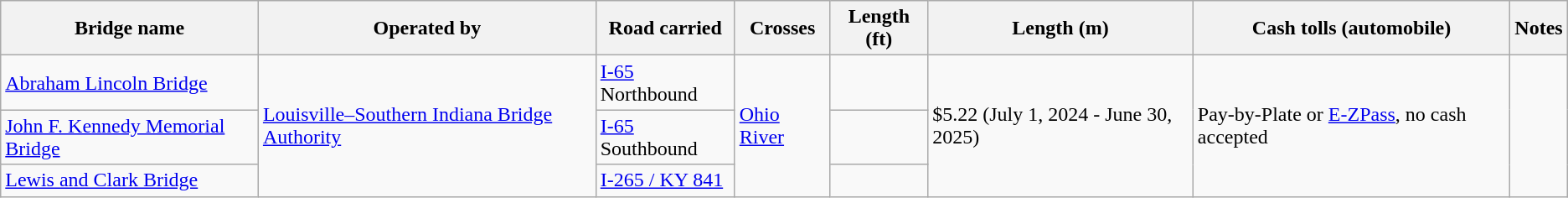<table class=wikitable>
<tr>
<th scope=col>Bridge name</th>
<th scope=col>Operated by</th>
<th scope=col>Road carried</th>
<th scope=col>Crosses</th>
<th scope=col>Length (ft)</th>
<th scope=col>Length (m)</th>
<th scope=col>Cash tolls (automobile)</th>
<th scope=col>Notes</th>
</tr>
<tr>
<td><a href='#'>Abraham Lincoln Bridge</a></td>
<td rowspan="3"><a href='#'>Louisville–Southern Indiana Bridge Authority</a></td>
<td><a href='#'>I-65</a> Northbound</td>
<td rowspan="3"><a href='#'>Ohio River</a></td>
<td></td>
<td rowspan="3">$5.22 (July 1, 2024 - June 30, 2025)</td>
<td rowspan="3">Pay-by-Plate or <a href='#'>E-ZPass</a>, no cash accepted</td>
</tr>
<tr>
<td><a href='#'>John F. Kennedy Memorial Bridge</a></td>
<td><a href='#'>I-65</a> Southbound</td>
<td></td>
</tr>
<tr>
<td><a href='#'>Lewis and Clark Bridge</a></td>
<td><a href='#'>I-265 / KY 841</a></td>
<td></td>
</tr>
</table>
